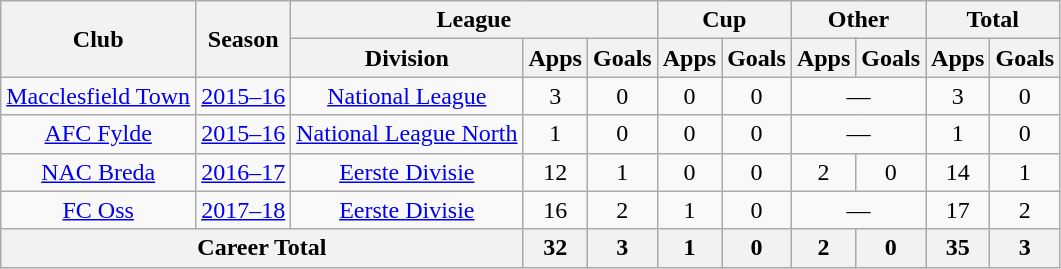<table class="wikitable" style="text-align: center;">
<tr>
<th rowspan="2">Club</th>
<th rowspan="2">Season</th>
<th colspan="3">League</th>
<th colspan="2">Cup</th>
<th colspan="2">Other</th>
<th colspan="2">Total</th>
</tr>
<tr>
<th>Division</th>
<th>Apps</th>
<th>Goals</th>
<th>Apps</th>
<th>Goals</th>
<th>Apps</th>
<th>Goals</th>
<th>Apps</th>
<th>Goals</th>
</tr>
<tr>
<td><a href='#'>Macclesfield Town</a></td>
<td><a href='#'>2015–16</a></td>
<td><a href='#'>National League</a></td>
<td>3</td>
<td>0</td>
<td>0</td>
<td>0</td>
<td colspan="2">—</td>
<td>3</td>
<td>0</td>
</tr>
<tr>
<td><a href='#'>AFC Fylde</a></td>
<td><a href='#'>2015–16</a></td>
<td><a href='#'>National League North</a></td>
<td>1</td>
<td>0</td>
<td>0</td>
<td>0</td>
<td colspan="2">—</td>
<td>1</td>
<td>0</td>
</tr>
<tr>
<td><a href='#'>NAC Breda</a></td>
<td><a href='#'>2016–17</a></td>
<td><a href='#'>Eerste Divisie</a></td>
<td>12</td>
<td>1</td>
<td>0</td>
<td>0</td>
<td>2</td>
<td>0</td>
<td>14</td>
<td>1</td>
</tr>
<tr>
<td><a href='#'>FC Oss</a></td>
<td><a href='#'>2017–18</a></td>
<td><a href='#'>Eerste Divisie</a></td>
<td>16</td>
<td>2</td>
<td>1</td>
<td>0</td>
<td colspan="2">—</td>
<td>17</td>
<td>2</td>
</tr>
<tr>
<th colspan="3">Career Total</th>
<th>32</th>
<th>3</th>
<th>1</th>
<th>0</th>
<th>2</th>
<th>0</th>
<th>35</th>
<th>3</th>
</tr>
</table>
